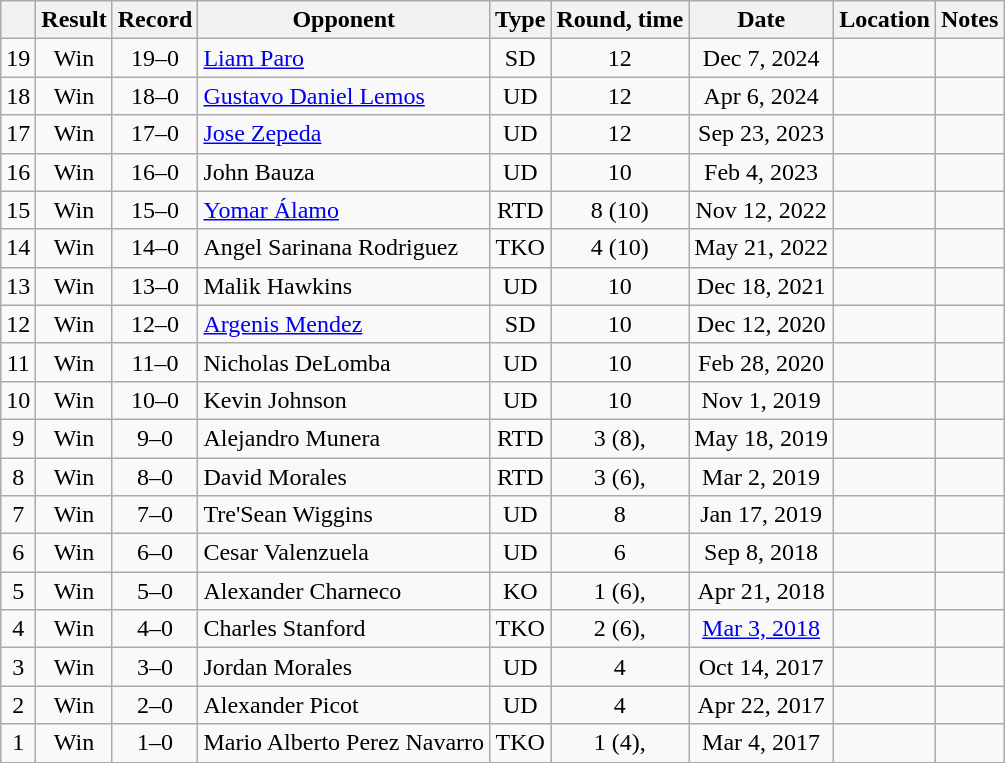<table class=wikitable style=text-align:center>
<tr>
<th></th>
<th>Result</th>
<th>Record</th>
<th>Opponent</th>
<th>Type</th>
<th>Round, time</th>
<th>Date</th>
<th>Location</th>
<th>Notes</th>
</tr>
<tr>
<td>19</td>
<td>Win</td>
<td>19–0</td>
<td align=left><a href='#'>Liam Paro</a></td>
<td>SD</td>
<td>12</td>
<td>Dec 7, 2024</td>
<td align=left></td>
<td align=left></td>
</tr>
<tr>
<td>18</td>
<td>Win</td>
<td>18–0</td>
<td align=left><a href='#'>Gustavo Daniel Lemos</a></td>
<td>UD</td>
<td>12</td>
<td>Apr 6, 2024</td>
<td align=left></td>
<td align=left></td>
</tr>
<tr>
<td>17</td>
<td>Win</td>
<td>17–0</td>
<td align=left><a href='#'>Jose Zepeda</a></td>
<td>UD</td>
<td>12</td>
<td>Sep 23, 2023</td>
<td align=left></td>
<td align=left></td>
</tr>
<tr>
<td>16</td>
<td>Win</td>
<td>16–0</td>
<td align=left>John Bauza</td>
<td>UD</td>
<td>10</td>
<td>Feb 4, 2023</td>
<td align=left></td>
<td align=left></td>
</tr>
<tr>
<td>15</td>
<td>Win</td>
<td>15–0</td>
<td align=left><a href='#'>Yomar Álamo</a></td>
<td>RTD</td>
<td>8 (10)</td>
<td>Nov 12, 2022</td>
<td align=left></td>
<td align=left></td>
</tr>
<tr>
<td>14</td>
<td>Win</td>
<td>14–0</td>
<td align=left>Angel Sarinana Rodriguez</td>
<td>TKO</td>
<td>4 (10)</td>
<td>May 21, 2022</td>
<td align=left></td>
<td align=left></td>
</tr>
<tr>
<td>13</td>
<td>Win</td>
<td>13–0</td>
<td align=left>Malik Hawkins</td>
<td>UD</td>
<td>10</td>
<td>Dec 18, 2021</td>
<td align=left></td>
<td align=left></td>
</tr>
<tr>
<td>12</td>
<td>Win</td>
<td>12–0</td>
<td align=left><a href='#'>Argenis Mendez</a></td>
<td>SD</td>
<td>10</td>
<td>Dec 12, 2020</td>
<td align=left></td>
<td align=left></td>
</tr>
<tr>
<td>11</td>
<td>Win</td>
<td>11–0</td>
<td align=left>Nicholas DeLomba</td>
<td>UD</td>
<td>10</td>
<td>Feb 28, 2020</td>
<td align=left></td>
<td align=left></td>
</tr>
<tr>
<td>10</td>
<td>Win</td>
<td>10–0</td>
<td align=left>Kevin Johnson</td>
<td>UD</td>
<td>10</td>
<td>Nov 1, 2019</td>
<td align=left></td>
<td align=left></td>
</tr>
<tr>
<td>9</td>
<td>Win</td>
<td>9–0</td>
<td align=left>Alejandro Munera</td>
<td>RTD</td>
<td>3 (8), </td>
<td>May 18, 2019</td>
<td align=left></td>
<td align=left></td>
</tr>
<tr>
<td>8</td>
<td>Win</td>
<td>8–0</td>
<td align=left>David Morales</td>
<td>RTD</td>
<td>3 (6), </td>
<td>Mar 2, 2019</td>
<td align=left></td>
<td align=left></td>
</tr>
<tr>
<td>7</td>
<td>Win</td>
<td>7–0</td>
<td align=left>Tre'Sean Wiggins</td>
<td>UD</td>
<td>8</td>
<td>Jan 17, 2019</td>
<td align=left></td>
<td align=left></td>
</tr>
<tr>
<td>6</td>
<td>Win</td>
<td>6–0</td>
<td align=left>Cesar Valenzuela</td>
<td>UD</td>
<td>6</td>
<td>Sep 8, 2018</td>
<td align=left></td>
<td align=left></td>
</tr>
<tr>
<td>5</td>
<td>Win</td>
<td>5–0</td>
<td align=left>Alexander Charneco</td>
<td>KO</td>
<td>1 (6), </td>
<td>Apr 21, 2018</td>
<td align=left></td>
<td align=left></td>
</tr>
<tr>
<td>4</td>
<td>Win</td>
<td>4–0</td>
<td align=left>Charles Stanford</td>
<td>TKO</td>
<td>2 (6), </td>
<td><a href='#'>Mar 3, 2018</a></td>
<td align=left></td>
<td align=left></td>
</tr>
<tr>
<td>3</td>
<td>Win</td>
<td>3–0</td>
<td align=left>Jordan Morales</td>
<td>UD</td>
<td>4</td>
<td>Oct 14, 2017</td>
<td align=left></td>
<td align=left></td>
</tr>
<tr>
<td>2</td>
<td>Win</td>
<td>2–0</td>
<td align=left>Alexander Picot</td>
<td>UD</td>
<td>4</td>
<td>Apr 22, 2017</td>
<td align=left></td>
<td align=left></td>
</tr>
<tr>
<td>1</td>
<td>Win</td>
<td>1–0</td>
<td align=left>Mario Alberto Perez Navarro</td>
<td>TKO</td>
<td>1 (4), </td>
<td>Mar 4, 2017</td>
<td align=left></td>
<td align=left></td>
</tr>
</table>
